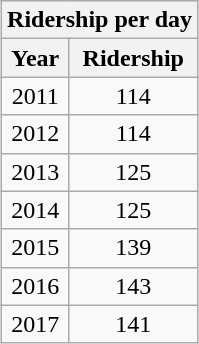<table class="wikitable" style="margin: 1em 0.2em; text-align: center;">
<tr style="background: #ddd;">
<th colspan="2">Ridership per day </th>
</tr>
<tr>
<th>Year</th>
<th>Ridership</th>
</tr>
<tr>
<td>2011</td>
<td>114</td>
</tr>
<tr>
<td>2012</td>
<td>114</td>
</tr>
<tr>
<td>2013</td>
<td>125</td>
</tr>
<tr>
<td>2014</td>
<td>125</td>
</tr>
<tr>
<td>2015</td>
<td>139</td>
</tr>
<tr>
<td>2016</td>
<td>143</td>
</tr>
<tr>
<td>2017</td>
<td>141</td>
</tr>
</table>
